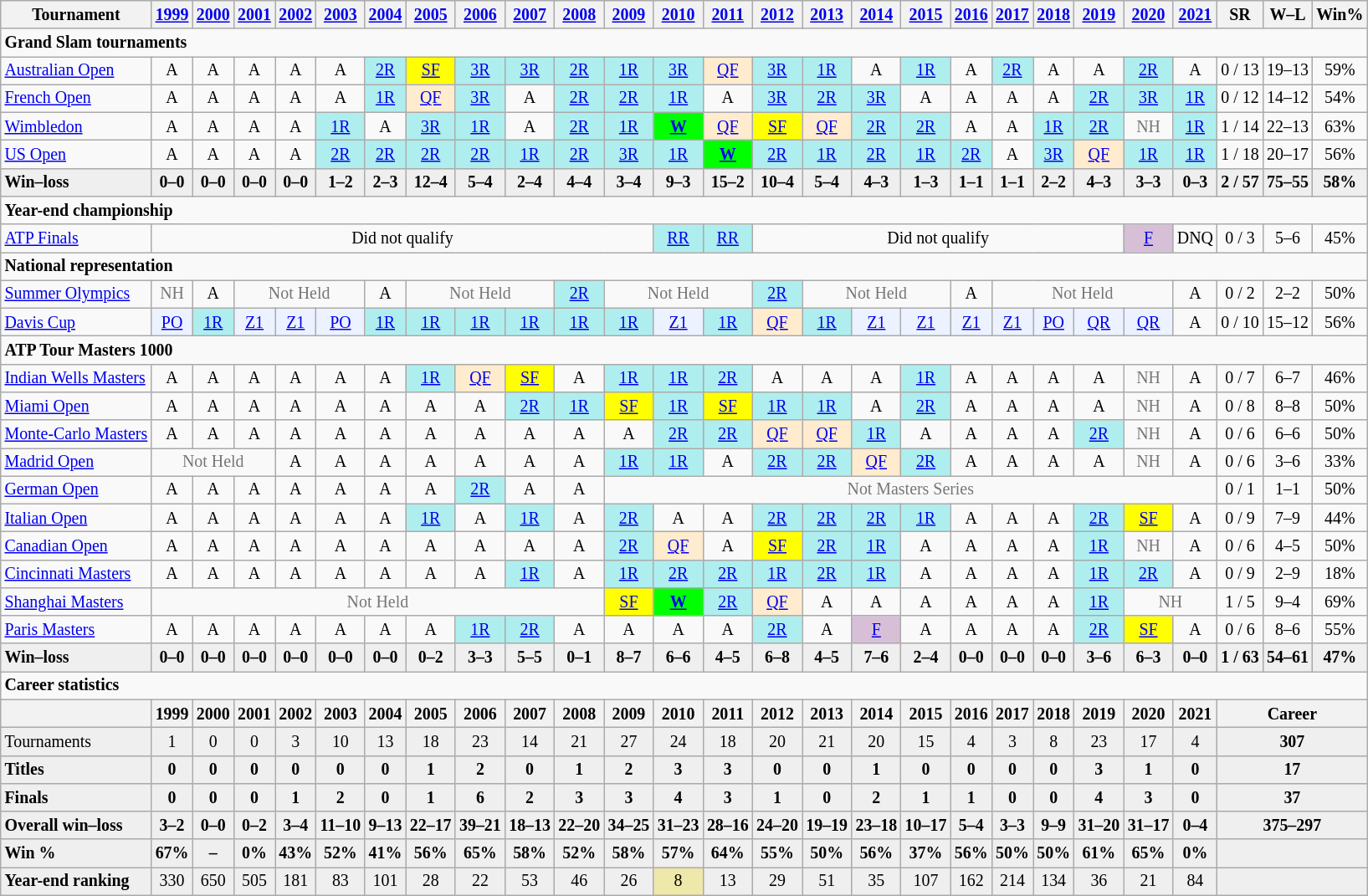<table class="wikitable nowrap" style=text-align:center;font-size:83%>
<tr>
<th>Tournament</th>
<th><a href='#'>1999</a></th>
<th><a href='#'>2000</a></th>
<th><a href='#'>2001</a></th>
<th><a href='#'>2002</a></th>
<th><a href='#'>2003</a></th>
<th><a href='#'>2004</a></th>
<th><a href='#'>2005</a></th>
<th><a href='#'>2006</a></th>
<th><a href='#'>2007</a></th>
<th><a href='#'>2008</a></th>
<th><a href='#'>2009</a></th>
<th><a href='#'>2010</a></th>
<th><a href='#'>2011</a></th>
<th><a href='#'>2012</a></th>
<th><a href='#'>2013</a></th>
<th><a href='#'>2014</a></th>
<th><a href='#'>2015</a></th>
<th><a href='#'>2016</a></th>
<th><a href='#'>2017</a></th>
<th><a href='#'>2018</a></th>
<th><a href='#'>2019</a></th>
<th><a href='#'>2020</a></th>
<th><a href='#'>2021</a></th>
<th>SR</th>
<th>W–L</th>
<th>Win%</th>
</tr>
<tr>
<td colspan=27 align=left><strong>Grand Slam tournaments</strong></td>
</tr>
<tr>
<td align=left><a href='#'>Australian Open</a></td>
<td>A</td>
<td>A</td>
<td>A</td>
<td>A</td>
<td>A</td>
<td bgcolor=afeeee><a href='#'>2R</a></td>
<td bgcolor=yellow><a href='#'>SF</a></td>
<td bgcolor=afeeee><a href='#'>3R</a></td>
<td bgcolor=afeeee><a href='#'>3R</a></td>
<td bgcolor=afeeee><a href='#'>2R</a></td>
<td bgcolor=afeeee><a href='#'>1R</a></td>
<td bgcolor=afeeee><a href='#'>3R</a></td>
<td bgcolor=ffebcd><a href='#'>QF</a></td>
<td bgcolor=afeeee><a href='#'>3R</a></td>
<td bgcolor=afeeee><a href='#'>1R</a></td>
<td>A</td>
<td bgcolor=afeeee><a href='#'>1R</a></td>
<td>A</td>
<td bgcolor=afeeee><a href='#'>2R</a></td>
<td>A</td>
<td>A</td>
<td bgcolor=afeeee><a href='#'>2R</a></td>
<td>A</td>
<td>0 / 13</td>
<td>19–13</td>
<td>59%</td>
</tr>
<tr>
<td align=left><a href='#'>French Open</a></td>
<td>A</td>
<td>A</td>
<td>A</td>
<td>A</td>
<td>A</td>
<td bgcolor=afeeee><a href='#'>1R</a></td>
<td bgcolor=ffebcd><a href='#'>QF</a></td>
<td bgcolor=afeeee><a href='#'>3R</a></td>
<td>A</td>
<td bgcolor=afeeee><a href='#'>2R</a></td>
<td bgcolor=afeeee><a href='#'>2R</a></td>
<td bgcolor=afeeee><a href='#'>1R</a></td>
<td>A</td>
<td bgcolor=afeeee><a href='#'>3R</a></td>
<td bgcolor=afeeee><a href='#'>2R</a></td>
<td bgcolor=afeeee><a href='#'>3R</a></td>
<td>A</td>
<td>A</td>
<td>A</td>
<td>A</td>
<td bgcolor=afeeee><a href='#'>2R</a></td>
<td bgcolor=afeeee><a href='#'>3R</a></td>
<td bgcolor=afeeee><a href='#'>1R</a></td>
<td>0 / 12</td>
<td>14–12</td>
<td>54%</td>
</tr>
<tr>
<td align=left><a href='#'>Wimbledon</a></td>
<td>A</td>
<td>A</td>
<td>A</td>
<td>A</td>
<td bgcolor=afeeee><a href='#'>1R</a></td>
<td>A</td>
<td bgcolor=afeeee><a href='#'>3R</a></td>
<td bgcolor=afeeee><a href='#'>1R</a></td>
<td>A</td>
<td bgcolor=afeeee><a href='#'>2R</a></td>
<td bgcolor=afeeee><a href='#'>1R</a></td>
<td bgcolor=lime><a href='#'><strong>W</strong></a></td>
<td bgcolor=ffebcd><a href='#'>QF</a></td>
<td bgcolor=yellow><a href='#'>SF</a></td>
<td bgcolor=ffebcd><a href='#'>QF</a></td>
<td bgcolor=afeeee><a href='#'>2R</a></td>
<td bgcolor=afeeee><a href='#'>2R</a></td>
<td>A</td>
<td>A</td>
<td bgcolor=afeeee><a href='#'>1R</a></td>
<td bgcolor=afeeee><a href='#'>2R</a></td>
<td style=color:#767676>NH</td>
<td bgcolor=afeeee><a href='#'>1R</a></td>
<td>1 / 14</td>
<td>22–13</td>
<td>63%</td>
</tr>
<tr>
<td align=left><a href='#'>US Open</a></td>
<td>A</td>
<td>A</td>
<td>A</td>
<td>A</td>
<td bgcolor=afeeee><a href='#'>2R</a></td>
<td bgcolor=afeeee><a href='#'>2R</a></td>
<td bgcolor=afeeee><a href='#'>2R</a></td>
<td bgcolor=afeeee><a href='#'>2R</a></td>
<td bgcolor=afeeee><a href='#'>1R</a></td>
<td bgcolor=afeeee><a href='#'>2R</a></td>
<td bgcolor=afeeee><a href='#'>3R</a></td>
<td bgcolor=afeeee><a href='#'>1R</a></td>
<td bgcolor=lime><a href='#'><strong>W</strong></a></td>
<td bgcolor=afeeee><a href='#'>2R</a></td>
<td bgcolor=afeeee><a href='#'>1R</a></td>
<td bgcolor=afeeee><a href='#'>2R</a></td>
<td bgcolor=afeeee><a href='#'>1R</a></td>
<td bgcolor=afeeee><a href='#'>2R</a></td>
<td>A</td>
<td bgcolor=afeeee><a href='#'>3R</a></td>
<td bgcolor=ffebcd><a href='#'>QF</a></td>
<td bgcolor=afeeee><a href='#'>1R</a></td>
<td bgcolor=afeeee><a href='#'>1R</a></td>
<td>1 / 18</td>
<td>20–17</td>
<td>56%</td>
</tr>
<tr style="font-weight:bold; background:#efefef">
<td style=text-align:left>Win–loss</td>
<td>0–0</td>
<td>0–0</td>
<td>0–0</td>
<td>0–0</td>
<td>1–2</td>
<td>2–3</td>
<td>12–4</td>
<td>5–4</td>
<td>2–4</td>
<td>4–4</td>
<td>3–4</td>
<td>9–3</td>
<td>15–2</td>
<td>10–4</td>
<td>5–4</td>
<td>4–3</td>
<td>1–3</td>
<td>1–1</td>
<td>1–1</td>
<td>2–2</td>
<td>4–3</td>
<td>3–3</td>
<td>0–3</td>
<td>2 / 57</td>
<td>75–55</td>
<td>58%</td>
</tr>
<tr>
<td colspan=27 align=left><strong>Year-end championship</strong></td>
</tr>
<tr>
<td align=left><a href='#'>ATP Finals</a></td>
<td colspan=11>Did not qualify</td>
<td bgcolor=afeeee><a href='#'>RR</a></td>
<td bgcolor=afeeee><a href='#'>RR</a></td>
<td colspan=8>Did not qualify</td>
<td bgcolor=thistle><a href='#'>F</a></td>
<td>DNQ</td>
<td>0 / 3</td>
<td>5–6</td>
<td>45%</td>
</tr>
<tr>
<td colspan=27 align=left><strong>National representation</strong></td>
</tr>
<tr>
<td align=left><a href='#'>Summer Olympics</a></td>
<td style=color:#767676>NH</td>
<td>A</td>
<td colspan=3 style=color:#767676>Not Held</td>
<td>A</td>
<td colspan=3 style=color:#767676>Not Held</td>
<td bgcolor=afeeee><a href='#'>2R</a></td>
<td colspan=3 style=color:#767676>Not Held</td>
<td bgcolor=afeeee><a href='#'>2R</a></td>
<td colspan=3 style=color:#767676>Not Held</td>
<td>A</td>
<td colspan=4 style=color:#767676>Not Held</td>
<td>A</td>
<td>0 / 2</td>
<td>2–2</td>
<td>50%</td>
</tr>
<tr>
<td align=left><a href='#'>Davis Cup</a></td>
<td bgcolor=ecf2ff><a href='#'>PO</a></td>
<td bgcolor=afeeee><a href='#'>1R</a></td>
<td bgcolor=ecf2ff><a href='#'>Z1</a></td>
<td bgcolor=ecf2ff><a href='#'>Z1</a></td>
<td bgcolor=ecf2ff><a href='#'>PO</a></td>
<td bgcolor=afeeee><a href='#'>1R</a></td>
<td bgcolor=afeeee><a href='#'>1R</a></td>
<td bgcolor=afeeee><a href='#'>1R</a></td>
<td bgcolor=afeeee><a href='#'>1R</a></td>
<td bgcolor=afeeee><a href='#'>1R</a></td>
<td bgcolor=afeeee><a href='#'>1R</a></td>
<td bgcolor=ecf2ff><a href='#'>Z1</a></td>
<td bgcolor=afeeee><a href='#'>1R</a></td>
<td bgcolor=ffebcd><a href='#'>QF</a></td>
<td bgcolor=afeeee><a href='#'>1R</a></td>
<td bgcolor=ecf2ff><a href='#'>Z1</a></td>
<td bgcolor=ecf2ff><a href='#'>Z1</a></td>
<td bgcolor=ecf2ff><a href='#'>Z1</a></td>
<td bgcolor=ecf2ff><a href='#'>Z1</a></td>
<td bgcolor=ecf2ff><a href='#'>PO</a></td>
<td bgcolor=ecf2ff><a href='#'>QR</a></td>
<td bgcolor=ecf2ff><a href='#'>QR</a></td>
<td>A</td>
<td>0 / 10</td>
<td>15–12</td>
<td>56%</td>
</tr>
<tr>
<td colspan=27 align=left><strong>ATP Tour Masters 1000</strong></td>
</tr>
<tr>
<td align=left><a href='#'>Indian Wells Masters</a></td>
<td>A</td>
<td>A</td>
<td>A</td>
<td>A</td>
<td>A</td>
<td>A</td>
<td bgcolor=afeeee><a href='#'>1R</a></td>
<td bgcolor=ffebcd><a href='#'>QF</a></td>
<td bgcolor=yellow><a href='#'>SF</a></td>
<td>A</td>
<td bgcolor=afeeee><a href='#'>1R</a></td>
<td bgcolor=afeeee><a href='#'>1R</a></td>
<td bgcolor=afeeee><a href='#'>2R</a></td>
<td>A</td>
<td>A</td>
<td>A</td>
<td bgcolor=afeeee><a href='#'>1R</a></td>
<td>A</td>
<td>A</td>
<td>A</td>
<td>A</td>
<td style=color:#767676>NH</td>
<td>A</td>
<td>0 / 7</td>
<td>6–7</td>
<td>46%</td>
</tr>
<tr>
<td align=left><a href='#'>Miami Open</a></td>
<td>A</td>
<td>A</td>
<td>A</td>
<td>A</td>
<td>A</td>
<td>A</td>
<td>A</td>
<td>A</td>
<td bgcolor=afeeee><a href='#'>2R</a></td>
<td bgcolor=afeeee><a href='#'>1R</a></td>
<td bgcolor=yellow><a href='#'>SF</a></td>
<td bgcolor=afeeee><a href='#'>1R</a></td>
<td bgcolor=yellow><a href='#'>SF</a></td>
<td bgcolor=afeeee><a href='#'>1R</a></td>
<td bgcolor=afeeee><a href='#'>1R</a></td>
<td>A</td>
<td bgcolor=afeeee><a href='#'>2R</a></td>
<td>A</td>
<td>A</td>
<td>A</td>
<td>A</td>
<td style=color:#767676>NH</td>
<td>A</td>
<td>0 / 8</td>
<td>8–8</td>
<td>50%</td>
</tr>
<tr>
<td align=left><a href='#'>Monte-Carlo Masters</a></td>
<td>A</td>
<td>A</td>
<td>A</td>
<td>A</td>
<td>A</td>
<td>A</td>
<td>A</td>
<td>A</td>
<td>A</td>
<td>A</td>
<td>A</td>
<td bgcolor=afeeee><a href='#'>2R</a></td>
<td bgcolor=afeeee><a href='#'>2R</a></td>
<td bgcolor=ffebcd><a href='#'>QF</a></td>
<td bgcolor=ffebcd><a href='#'>QF</a></td>
<td bgcolor=afeeee><a href='#'>1R</a></td>
<td>A</td>
<td>A</td>
<td>A</td>
<td>A</td>
<td bgcolor=afeeee><a href='#'>2R</a></td>
<td style=color:#767676>NH</td>
<td>A</td>
<td>0 / 6</td>
<td>6–6</td>
<td>50%</td>
</tr>
<tr>
<td align=left><a href='#'>Madrid Open</a></td>
<td colspan=3 style=color:#767676>Not Held</td>
<td>A</td>
<td>A</td>
<td>A</td>
<td>A</td>
<td>A</td>
<td>A</td>
<td>A</td>
<td bgcolor=afeeee><a href='#'>1R</a></td>
<td bgcolor=afeeee><a href='#'>1R</a></td>
<td>A</td>
<td bgcolor=afeeee><a href='#'>2R</a></td>
<td bgcolor=afeeee><a href='#'>2R</a></td>
<td bgcolor=ffebcd><a href='#'>QF</a></td>
<td bgcolor=afeeee><a href='#'>2R</a></td>
<td>A</td>
<td>A</td>
<td>A</td>
<td>A</td>
<td style=color:#767676>NH</td>
<td>A</td>
<td>0 / 6</td>
<td>3–6</td>
<td>33%</td>
</tr>
<tr>
<td align=left><a href='#'>German Open</a></td>
<td>A</td>
<td>A</td>
<td>A</td>
<td>A</td>
<td>A</td>
<td>A</td>
<td>A</td>
<td bgcolor=afeeee><a href='#'>2R</a></td>
<td>A</td>
<td>A</td>
<td colspan=13 style=color:#767676>Not Masters Series</td>
<td>0 / 1</td>
<td>1–1</td>
<td>50%</td>
</tr>
<tr>
<td align=left><a href='#'>Italian Open</a></td>
<td>A</td>
<td>A</td>
<td>A</td>
<td>A</td>
<td>A</td>
<td>A</td>
<td bgcolor=afeeee><a href='#'>1R</a></td>
<td>A</td>
<td bgcolor=afeeee><a href='#'>1R</a></td>
<td>A</td>
<td bgcolor=afeeee><a href='#'>2R</a></td>
<td>A</td>
<td>A</td>
<td bgcolor=afeeee><a href='#'>2R</a></td>
<td bgcolor=afeeee><a href='#'>2R</a></td>
<td bgcolor=afeeee><a href='#'>2R</a></td>
<td bgcolor=afeeee><a href='#'>1R</a></td>
<td>A</td>
<td>A</td>
<td>A</td>
<td bgcolor=afeeee><a href='#'>2R</a></td>
<td bgcolor=yellow><a href='#'>SF</a></td>
<td>A</td>
<td>0 / 9</td>
<td>7–9</td>
<td>44%</td>
</tr>
<tr>
<td align=left><a href='#'>Canadian Open</a></td>
<td>A</td>
<td>A</td>
<td>A</td>
<td>A</td>
<td>A</td>
<td>A</td>
<td>A</td>
<td>A</td>
<td>A</td>
<td>A</td>
<td bgcolor=afeeee><a href='#'>2R</a></td>
<td bgcolor=ffebcd><a href='#'>QF</a></td>
<td>A</td>
<td bgcolor=yellow><a href='#'>SF</a></td>
<td bgcolor=afeeee><a href='#'>2R</a></td>
<td bgcolor=afeeee><a href='#'>1R</a></td>
<td>A</td>
<td>A</td>
<td>A</td>
<td>A</td>
<td bgcolor=afeeee><a href='#'>1R</a></td>
<td style=color:#767676>NH</td>
<td>A</td>
<td>0 / 6</td>
<td>4–5</td>
<td>50%</td>
</tr>
<tr>
<td align=left><a href='#'>Cincinnati Masters</a></td>
<td>A</td>
<td>A</td>
<td>A</td>
<td>A</td>
<td>A</td>
<td>A</td>
<td>A</td>
<td>A</td>
<td bgcolor=afeeee><a href='#'>1R</a></td>
<td>A</td>
<td bgcolor=afeeee><a href='#'>1R</a></td>
<td bgcolor=afeeee><a href='#'>2R</a></td>
<td bgcolor=afeeee><a href='#'>2R</a></td>
<td bgcolor=afeeee><a href='#'>1R</a></td>
<td bgcolor=afeeee><a href='#'>2R</a></td>
<td bgcolor=afeeee><a href='#'>1R</a></td>
<td>A</td>
<td>A</td>
<td>A</td>
<td>A</td>
<td bgcolor=afeeee><a href='#'>1R</a></td>
<td bgcolor=afeeee><a href='#'>2R</a></td>
<td>A</td>
<td>0 / 9</td>
<td>2–9</td>
<td>18%</td>
</tr>
<tr>
<td align=left><a href='#'>Shanghai Masters</a></td>
<td colspan=10 style=color:#767676>Not Held</td>
<td bgcolor=yellow><a href='#'>SF</a></td>
<td bgcolor=lime><a href='#'><strong>W</strong></a></td>
<td bgcolor=afeeee><a href='#'>2R</a></td>
<td bgcolor=ffebcd><a href='#'>QF</a></td>
<td>A</td>
<td>A</td>
<td>A</td>
<td>A</td>
<td>A</td>
<td>A</td>
<td bgcolor=afeeee><a href='#'>1R</a></td>
<td colspan=2 style=color:#767676>NH</td>
<td>1 / 5</td>
<td>9–4</td>
<td>69%</td>
</tr>
<tr>
<td align=left><a href='#'>Paris Masters</a></td>
<td>A</td>
<td>A</td>
<td>A</td>
<td>A</td>
<td>A</td>
<td>A</td>
<td>A</td>
<td bgcolor=afeeee><a href='#'>1R</a></td>
<td bgcolor=afeeee><a href='#'>2R</a></td>
<td>A</td>
<td>A</td>
<td>A</td>
<td>A</td>
<td bgcolor=afeeee><a href='#'>2R</a></td>
<td>A</td>
<td bgcolor=thistle><a href='#'>F</a></td>
<td>A</td>
<td>A</td>
<td>A</td>
<td>A</td>
<td bgcolor=afeeee><a href='#'>2R</a></td>
<td bgcolor=yellow><a href='#'>SF</a></td>
<td>A</td>
<td>0 / 6</td>
<td>8–6</td>
<td>55%</td>
</tr>
<tr style="font-weight:bold; background:#efefef">
<td style=text-align:left>Win–loss</td>
<td>0–0</td>
<td>0–0</td>
<td>0–0</td>
<td>0–0</td>
<td>0–0</td>
<td>0–0</td>
<td>0–2</td>
<td>3–3</td>
<td>5–5</td>
<td>0–1</td>
<td>8–7</td>
<td>6–6</td>
<td>4–5</td>
<td>6–8</td>
<td>4–5</td>
<td>7–6</td>
<td>2–4</td>
<td>0–0</td>
<td>0–0</td>
<td>0–0</td>
<td>3–6</td>
<td>6–3</td>
<td>0–0</td>
<td>1 / 63</td>
<td>54–61</td>
<td>47%</td>
</tr>
<tr>
<td colspan=27 align=left><strong>Career statistics</strong></td>
</tr>
<tr>
<th></th>
<th>1999</th>
<th>2000</th>
<th>2001</th>
<th>2002</th>
<th>2003</th>
<th>2004</th>
<th>2005</th>
<th>2006</th>
<th>2007</th>
<th>2008</th>
<th>2009</th>
<th>2010</th>
<th>2011</th>
<th>2012</th>
<th>2013</th>
<th>2014</th>
<th>2015</th>
<th>2016</th>
<th>2017</th>
<th>2018</th>
<th>2019</th>
<th>2020</th>
<th>2021</th>
<th colspan=3>Career</th>
</tr>
<tr bgcolor=efefef>
<td style=text-align:left>Tournaments</td>
<td>1</td>
<td>0</td>
<td>0</td>
<td>3</td>
<td>10</td>
<td>13</td>
<td>18</td>
<td>23</td>
<td>14</td>
<td>21</td>
<td>27</td>
<td>24</td>
<td>18</td>
<td>20</td>
<td>21</td>
<td>20</td>
<td>15</td>
<td>4</td>
<td>3</td>
<td>8</td>
<td>23</td>
<td>17</td>
<td>4</td>
<td colspan=3><strong>307</strong></td>
</tr>
<tr style="font-weight:bold; background:#efefef;">
<td style=text-align:left>Titles</td>
<td>0</td>
<td>0</td>
<td>0</td>
<td>0</td>
<td>0</td>
<td>0</td>
<td>1</td>
<td>2</td>
<td>0</td>
<td>1</td>
<td>2</td>
<td>3</td>
<td>3</td>
<td>0</td>
<td>0</td>
<td>1</td>
<td>0</td>
<td>0</td>
<td>0</td>
<td>0</td>
<td>3</td>
<td>1</td>
<td>0</td>
<td colspan=3>17</td>
</tr>
<tr style="font-weight:bold; background:#efefef;">
<td style=text-align:left>Finals</td>
<td>0</td>
<td>0</td>
<td>0</td>
<td>1</td>
<td>2</td>
<td>0</td>
<td>1</td>
<td>6</td>
<td>2</td>
<td>3</td>
<td>3</td>
<td>4</td>
<td>3</td>
<td>1</td>
<td>0</td>
<td>2</td>
<td>1</td>
<td>1</td>
<td>0</td>
<td>0</td>
<td>4</td>
<td>3</td>
<td>0</td>
<td colspan=3>37</td>
</tr>
<tr style="font-weight:bold; background:#efefef;">
<td style=text-align:left>Overall win–loss</td>
<td>3–2</td>
<td>0–0</td>
<td>0–2</td>
<td>3–4</td>
<td>11–10</td>
<td>9–13</td>
<td>22–17</td>
<td>39–21</td>
<td>18–13</td>
<td>22–20</td>
<td>34–25</td>
<td>31–23</td>
<td>28–16</td>
<td>24–20</td>
<td>19–19</td>
<td>23–18</td>
<td>10–17</td>
<td>5–4</td>
<td>3–3</td>
<td>9–9</td>
<td>31–20</td>
<td>31–17</td>
<td>0–4</td>
<td colspan=3>375–297</td>
</tr>
<tr style="font-weight:bold; background:#efefef;">
<td style=text-align:left>Win %</td>
<td>67%</td>
<td>–</td>
<td>0%</td>
<td>43%</td>
<td>52%</td>
<td>41%</td>
<td>56%</td>
<td>65%</td>
<td>58%</td>
<td>52%</td>
<td>58%</td>
<td>57%</td>
<td>64%</td>
<td>55%</td>
<td>50%</td>
<td>56%</td>
<td>37%</td>
<td>56%</td>
<td>50%</td>
<td>50%</td>
<td>61%</td>
<td>65%</td>
<td>0%</td>
<td colspan=3></td>
</tr>
<tr bgcolor=efefef>
<td align=left><strong>Year-end ranking</strong></td>
<td>330</td>
<td>650</td>
<td>505</td>
<td>181</td>
<td>83</td>
<td>101</td>
<td>28</td>
<td>22</td>
<td>53</td>
<td>46</td>
<td>26</td>
<td bgcolor=eee8aa>8</td>
<td>13</td>
<td>29</td>
<td>51</td>
<td>35</td>
<td>107</td>
<td>162</td>
<td>214</td>
<td>134</td>
<td>36</td>
<td>21</td>
<td>84</td>
<td colspan=3></td>
</tr>
</table>
